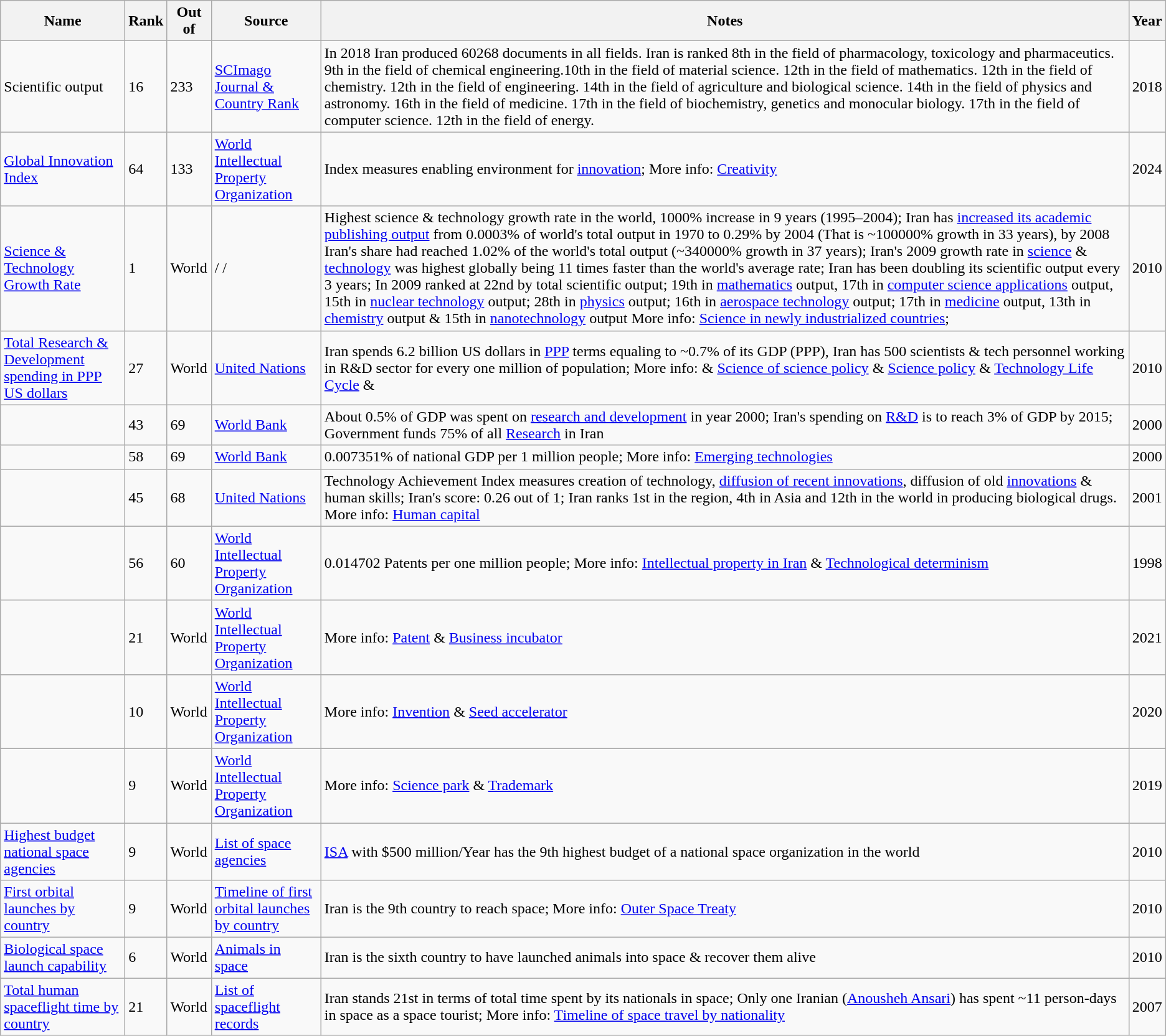<table class="wikitable sortable" style="text-align:left">
<tr>
<th>Name</th>
<th>Rank</th>
<th>Out of</th>
<th>Source</th>
<th>Notes</th>
<th>Year</th>
</tr>
<tr>
<td>Scientific output</td>
<td>16</td>
<td>233</td>
<td><a href='#'>SCImago Journal & Country Rank</a></td>
<td>In 2018 Iran produced 60268 documents in all fields. Iran is ranked 8th in the field of pharmacology, toxicology and pharmaceutics. 9th in the field of chemical engineering.10th in the field of material science. 12th in the field of mathematics. 12th in the field of chemistry. 12th in the field of engineering. 14th in the field of agriculture and biological science. 14th in the field of physics and astronomy. 16th in the field of medicine. 17th in the field of biochemistry, genetics and monocular biology. 17th in the field of computer science. 12th in the field of energy.</td>
<td>2018</td>
</tr>
<tr>
<td><a href='#'>Global Innovation Index</a></td>
<td>64</td>
<td>133</td>
<td><a href='#'>World Intellectual Property Organization</a></td>
<td>Index measures enabling environment for <a href='#'>innovation</a>; More info: <a href='#'>Creativity</a></td>
<td>2024</td>
</tr>
<tr>
<td><a href='#'>Science & Technology Growth Rate</a></td>
<td>1</td>
<td>World</td>
<td> /  / </td>
<td>Highest science & technology growth rate in the world, 1000% increase in 9 years (1995–2004); Iran has <a href='#'>increased its academic publishing output</a> from 0.0003% of world's total output in 1970 to 0.29% by 2004 (That is ~100000% growth in 33 years), by 2008 Iran's share had reached 1.02% of the world's total output (~340000% growth in 37 years); Iran's 2009 growth rate in <a href='#'>science</a> & <a href='#'>technology</a> was highest globally being 11 times faster than the world's average rate; Iran has been doubling its scientific output every 3 years; In 2009 ranked at 22nd by total scientific output; 19th in <a href='#'>mathematics</a> output, 17th in <a href='#'>computer science applications</a> output, 15th in <a href='#'>nuclear technology</a> output; 28th in <a href='#'>physics</a> output; 16th in <a href='#'>aerospace technology</a> output; 17th in <a href='#'>medicine</a> output, 13th in <a href='#'>chemistry</a> output & 15th in <a href='#'>nanotechnology</a> output More info: <a href='#'>Science in newly industrialized countries</a>; </td>
<td>2010</td>
</tr>
<tr>
<td><a href='#'>Total Research & Development spending in PPP US dollars</a></td>
<td>27</td>
<td>World</td>
<td><a href='#'>United Nations</a></td>
<td>Iran spends 6.2 billion US dollars in <a href='#'>PPP</a> terms equaling to ~0.7% of its GDP (PPP), Iran has 500 scientists & tech personnel working in R&D sector for every one million of population; More info:  & <a href='#'>Science of science policy</a> & <a href='#'>Science policy</a> & <a href='#'>Technology Life Cycle</a> & </td>
<td>2010</td>
</tr>
<tr>
<td></td>
<td>43</td>
<td>69</td>
<td><a href='#'>World Bank</a></td>
<td>About 0.5% of GDP was spent on <a href='#'>research and development</a> in year 2000; Iran's spending on <a href='#'>R&D</a> is to reach 3% of GDP by 2015; Government funds 75% of all <a href='#'>Research</a> in Iran</td>
<td>2000</td>
</tr>
<tr>
<td></td>
<td>58</td>
<td>69</td>
<td><a href='#'>World Bank</a></td>
<td>0.007351% of national GDP per 1 million people; More info: <a href='#'>Emerging technologies</a></td>
<td>2000</td>
</tr>
<tr>
<td></td>
<td>45</td>
<td>68</td>
<td><a href='#'>United Nations</a></td>
<td>Technology Achievement Index measures creation of technology, <a href='#'>diffusion of recent innovations</a>, diffusion of old <a href='#'>innovations</a> & human skills; Iran's score: 0.26 out of 1; Iran ranks 1st in the region, 4th in Asia and 12th in the world in producing biological drugs. More info: <a href='#'>Human capital</a></td>
<td>2001</td>
</tr>
<tr>
<td></td>
<td>56</td>
<td>60</td>
<td><a href='#'>World Intellectual Property Organization</a></td>
<td>0.014702 Patents per one million people; More info: <a href='#'>Intellectual property in Iran</a> & <a href='#'>Technological determinism</a></td>
<td>1998</td>
</tr>
<tr>
<td></td>
<td>21</td>
<td>World</td>
<td><a href='#'>World Intellectual Property Organization</a></td>
<td>More info: <a href='#'>Patent</a> & <a href='#'>Business incubator</a></td>
<td>2021</td>
</tr>
<tr>
<td></td>
<td>10</td>
<td>World</td>
<td><a href='#'>World Intellectual Property Organization</a></td>
<td>More info: <a href='#'>Invention</a> & <a href='#'>Seed accelerator</a></td>
<td>2020</td>
</tr>
<tr>
<td></td>
<td>9</td>
<td>World</td>
<td><a href='#'>World Intellectual Property Organization</a></td>
<td>More info: <a href='#'>Science park</a> & <a href='#'>Trademark</a></td>
<td>2019</td>
</tr>
<tr>
<td><a href='#'>Highest budget national space agencies</a></td>
<td>9</td>
<td>World</td>
<td><a href='#'>List of space agencies</a></td>
<td><a href='#'>ISA</a> with $500 million/Year has the 9th highest budget of a national space organization in the world</td>
<td>2010</td>
</tr>
<tr>
<td><a href='#'>First orbital launches by country</a></td>
<td>9</td>
<td>World</td>
<td><a href='#'>Timeline of first orbital launches by country</a></td>
<td>Iran is the 9th country to reach space; More info: <a href='#'>Outer Space Treaty</a></td>
<td>2010</td>
</tr>
<tr>
<td><a href='#'>Biological space launch capability</a></td>
<td>6</td>
<td>World</td>
<td><a href='#'>Animals in space</a></td>
<td>Iran is the sixth country to have launched animals into space & recover them alive</td>
<td>2010</td>
</tr>
<tr>
<td><a href='#'>Total human spaceflight time by country</a></td>
<td>21</td>
<td>World</td>
<td><a href='#'>List of spaceflight records</a></td>
<td>Iran stands 21st in terms of total time spent by its nationals in space; Only one Iranian (<a href='#'>Anousheh Ansari</a>) has spent ~11 person-days in space as a space tourist; More info: <a href='#'>Timeline of space travel by nationality</a></td>
<td>2007</td>
</tr>
</table>
